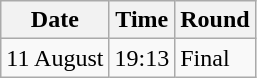<table class="wikitable">
<tr>
<th>Date</th>
<th>Time</th>
<th>Round</th>
</tr>
<tr>
<td>11 August</td>
<td>19:13</td>
<td>Final</td>
</tr>
</table>
